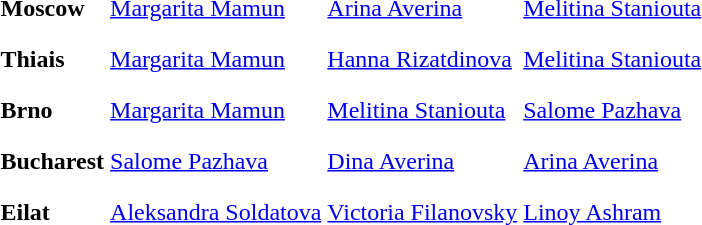<table>
<tr>
<th scope=row style="text-align:left">Moscow</th>
<td style="height:30px;"> <a href='#'>Margarita Mamun</a></td>
<td style="height:30px;"> <a href='#'>Arina Averina</a></td>
<td style="height:30px;"> <a href='#'>Melitina Staniouta</a></td>
</tr>
<tr>
<th scope=row style="text-align:left">Thiais</th>
<td style="height:30px;"> <a href='#'>Margarita Mamun</a></td>
<td style="height:30px;"> <a href='#'>Hanna Rizatdinova</a></td>
<td style="height:30px;"> <a href='#'>Melitina Staniouta</a></td>
</tr>
<tr>
<th scope=row style="text-align:left">Brno</th>
<td style="height:30px;"> <a href='#'>Margarita Mamun</a></td>
<td style="height:30px;"> <a href='#'>Melitina Staniouta</a></td>
<td style="height:30px;"> <a href='#'>Salome Pazhava</a></td>
</tr>
<tr>
<th scope=row style="text-align:left">Bucharest</th>
<td style="height:30px;"> <a href='#'>Salome Pazhava</a></td>
<td style="height:30px;"> <a href='#'>Dina Averina</a></td>
<td style="height:30px;"> <a href='#'>Arina Averina</a></td>
</tr>
<tr>
<th scope=row style="text-align:left">Eilat</th>
<td style="height:30px;"> <a href='#'>Aleksandra Soldatova</a></td>
<td style="height:30px;"> <a href='#'>Victoria Filanovsky</a></td>
<td style="height:30px;"> <a href='#'>Linoy Ashram</a></td>
</tr>
<tr>
</tr>
</table>
